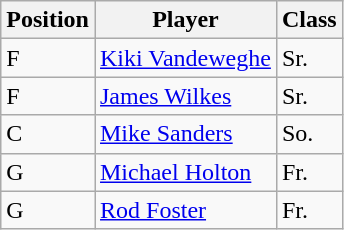<table class="wikitable">
<tr>
<th>Position</th>
<th>Player</th>
<th>Class</th>
</tr>
<tr>
<td>F</td>
<td><a href='#'>Kiki Vandeweghe</a></td>
<td>Sr.</td>
</tr>
<tr>
<td>F</td>
<td><a href='#'>James Wilkes</a></td>
<td>Sr.</td>
</tr>
<tr>
<td>C</td>
<td><a href='#'>Mike Sanders</a></td>
<td>So.</td>
</tr>
<tr>
<td>G</td>
<td><a href='#'>Michael Holton</a></td>
<td>Fr.</td>
</tr>
<tr>
<td>G</td>
<td><a href='#'>Rod Foster</a></td>
<td>Fr.</td>
</tr>
</table>
